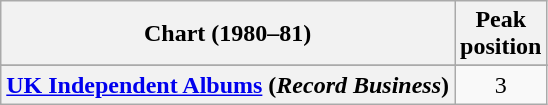<table class="wikitable sortable plainrowheaders">
<tr>
<th scope="col">Chart (1980–81)</th>
<th scope="col">Peak<br>position</th>
</tr>
<tr>
</tr>
<tr>
<th scope="row"><a href='#'>UK Independent Albums</a> (<em>Record Business</em>)</th>
<td style="text-align:center;">3</td>
</tr>
</table>
